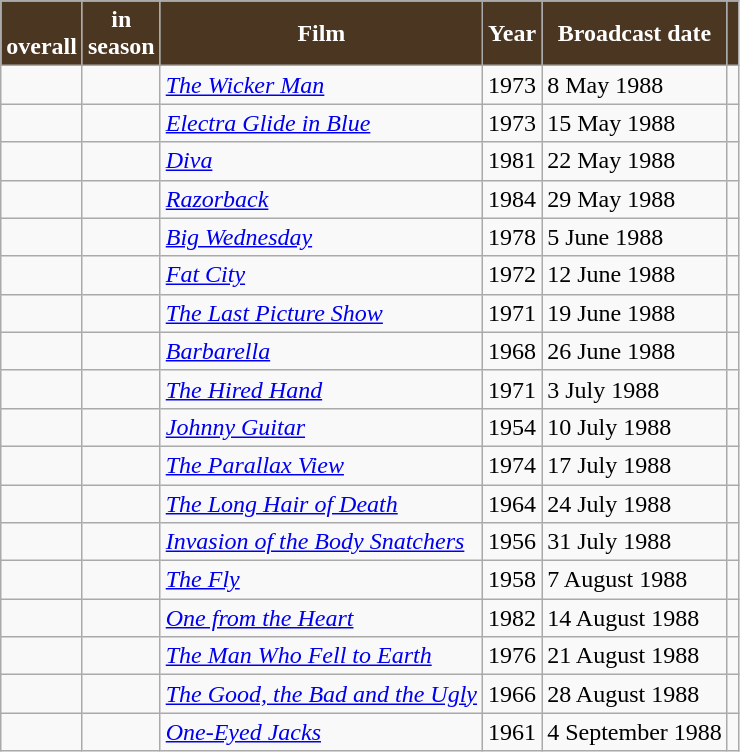<table class="wikitable">
<tr>
<th style="background-color: #4B3621; color:white"><br>overall</th>
<th style="background-color: #4B3621; color:white"> in<br>season</th>
<th style="background-color: #4B3621; color:white">Film</th>
<th style="background-color: #4B3621; color:white">Year</th>
<th style="background-color: #4B3621; color:white">Broadcast date</th>
<th style="background-color: #4B3621; color:white"></th>
</tr>
<tr>
<td></td>
<td></td>
<td><em><a href='#'>The Wicker Man</a></em></td>
<td>1973</td>
<td>8 May 1988</td>
<td></td>
</tr>
<tr>
<td></td>
<td></td>
<td><em><a href='#'>Electra Glide in Blue</a></em></td>
<td>1973</td>
<td>15 May 1988</td>
<td></td>
</tr>
<tr>
<td></td>
<td></td>
<td><em><a href='#'>Diva</a></em></td>
<td>1981</td>
<td>22 May 1988</td>
<td></td>
</tr>
<tr>
<td></td>
<td></td>
<td><em><a href='#'>Razorback</a></em></td>
<td>1984</td>
<td>29 May 1988</td>
<td></td>
</tr>
<tr>
<td></td>
<td></td>
<td><em><a href='#'>Big Wednesday</a></em></td>
<td>1978</td>
<td>5 June 1988</td>
<td></td>
</tr>
<tr>
<td></td>
<td></td>
<td><em><a href='#'>Fat City</a></em></td>
<td>1972</td>
<td>12 June 1988</td>
<td></td>
</tr>
<tr>
<td></td>
<td></td>
<td><em><a href='#'>The Last Picture Show</a></em></td>
<td>1971</td>
<td>19 June 1988</td>
<td></td>
</tr>
<tr>
<td></td>
<td></td>
<td><em><a href='#'>Barbarella</a></em></td>
<td>1968</td>
<td>26 June 1988</td>
<td></td>
</tr>
<tr>
<td></td>
<td></td>
<td><em><a href='#'>The Hired Hand</a></em></td>
<td>1971</td>
<td>3 July 1988</td>
<td></td>
</tr>
<tr>
<td></td>
<td></td>
<td><em><a href='#'>Johnny Guitar</a></em></td>
<td>1954</td>
<td>10 July 1988</td>
<td></td>
</tr>
<tr>
<td></td>
<td></td>
<td><em><a href='#'>The Parallax View</a></em></td>
<td>1974</td>
<td>17 July 1988</td>
<td></td>
</tr>
<tr>
<td></td>
<td></td>
<td><em><a href='#'>The Long Hair of Death</a></em></td>
<td>1964</td>
<td>24 July 1988</td>
<td></td>
</tr>
<tr>
<td></td>
<td></td>
<td><em><a href='#'>Invasion of the Body Snatchers</a></em></td>
<td>1956</td>
<td>31 July 1988</td>
<td></td>
</tr>
<tr>
<td></td>
<td></td>
<td><em><a href='#'>The Fly</a></em></td>
<td>1958</td>
<td>7 August 1988</td>
<td></td>
</tr>
<tr>
<td></td>
<td></td>
<td><em><a href='#'>One from the Heart</a></em></td>
<td>1982</td>
<td>14 August 1988</td>
<td></td>
</tr>
<tr>
<td></td>
<td></td>
<td><em><a href='#'>The Man Who Fell to Earth</a></em></td>
<td>1976</td>
<td>21 August 1988</td>
<td></td>
</tr>
<tr>
<td></td>
<td></td>
<td><em><a href='#'>The Good, the Bad and the Ugly</a></em></td>
<td>1966</td>
<td>28 August 1988</td>
<td></td>
</tr>
<tr>
<td></td>
<td></td>
<td><em><a href='#'>One-Eyed Jacks</a></em></td>
<td>1961</td>
<td>4 September 1988</td>
<td></td>
</tr>
</table>
